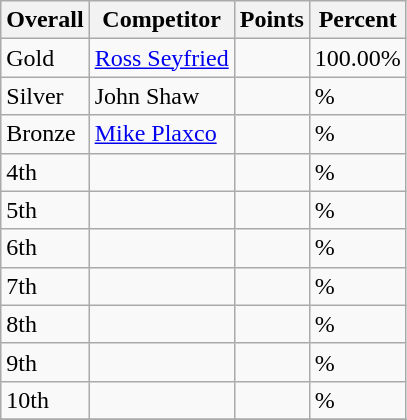<table class="wikitable sortable" style="text-align: left;">
<tr>
<th>Overall</th>
<th>Competitor</th>
<th>Points</th>
<th>Percent</th>
</tr>
<tr>
<td> Gold</td>
<td> <a href='#'>Ross Seyfried</a></td>
<td></td>
<td>100.00%</td>
</tr>
<tr>
<td> Silver</td>
<td> John Shaw</td>
<td></td>
<td>%</td>
</tr>
<tr>
<td> Bronze</td>
<td> <a href='#'>Mike Plaxco</a></td>
<td></td>
<td>%</td>
</tr>
<tr>
<td>4th</td>
<td></td>
<td></td>
<td>%</td>
</tr>
<tr>
<td>5th</td>
<td></td>
<td></td>
<td>%</td>
</tr>
<tr>
<td>6th</td>
<td></td>
<td></td>
<td>%</td>
</tr>
<tr>
<td>7th</td>
<td></td>
<td></td>
<td>%</td>
</tr>
<tr>
<td>8th</td>
<td></td>
<td></td>
<td>%</td>
</tr>
<tr>
<td>9th</td>
<td></td>
<td></td>
<td>%</td>
</tr>
<tr>
<td>10th</td>
<td></td>
<td></td>
<td>%</td>
</tr>
<tr>
</tr>
</table>
